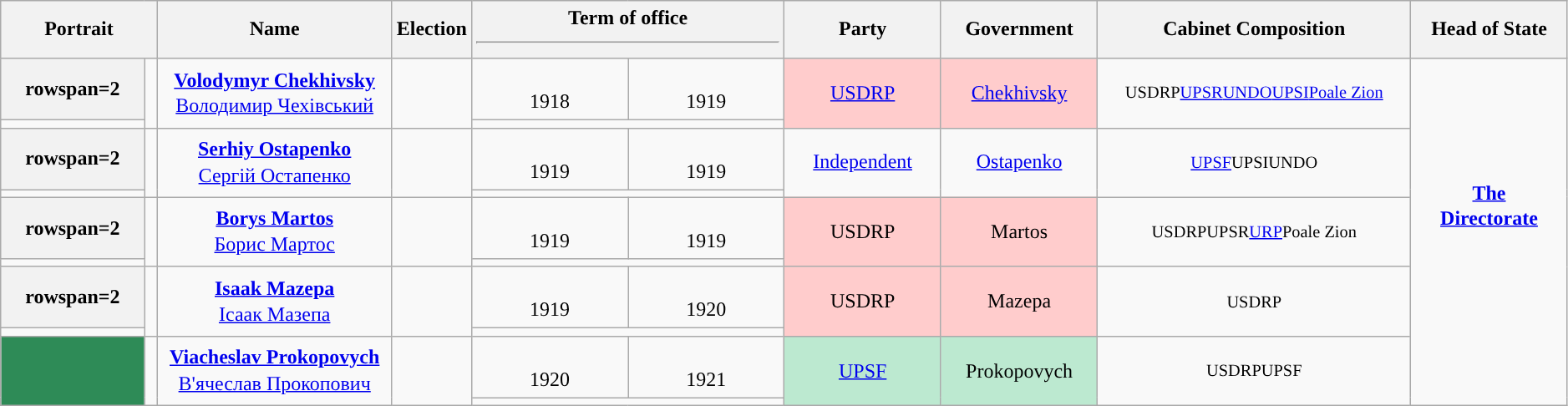<table class="wikitable plainrowheaders" style="text-align: center; line-height: 130%; width: 99%">
<tr>
<th scope="col" colspan="2" style="width: 10%">Portrait</th>
<th scope="col" style="width: 15%">Name<br></th>
<th scope="col" style="width: 5%">Election</th>
<th scope="col" colspan="2" style="width: 20%">Term of office<hr></th>
<th scope="col" style="width: 10%">Party</th>
<th scope="col" style="width: 10%">Government</th>
<th scope="col" style="width: 20%">Cabinet Composition</th>
<th scope="col" style="width: 10%">Head of State</th>
</tr>
<tr>
<th>rowspan=2 </th>
<td rowspan=2></td>
<td rowspan=2><a href='#'><strong>Volodymyr Chekhivsky</strong><br><span>Володимир Чехівський</span></a><br></td>
<td rowspan=2><a href='#'></a></td>
<td class="nowrap"><br>1918</td>
<td class="nowrap"><br>1919</td>
<td rowspan=2 style="background:#FFCCCC"><a href='#'>USDRP</a></td>
<td rowspan=2 style="background:#FFCCCC"><a href='#'>Chekhivsky</a></td>
<td rowspan="2" style="font-size:85%; font-weight:normal; line-height:normal; text-align:center">USDRP<a href='#'>UPSR</a><a href='#'>UNDO</a><a href='#'>UPSI</a><a href='#'>Poale Zion</a></td>
<td rowspan="10" style="font-weight:normal; text-align:center"><a href='#'><strong>The<br>Directorate</strong></a><br><br><br></td>
</tr>
<tr>
<td colspan="2" style="font-weight:normal; text-align:center; font-size:85%"></td>
</tr>
<tr>
<th>rowspan=2 </th>
<td rowspan=2></td>
<td rowspan=2><a href='#'><strong>Serhiy Ostapenko</strong><br><span>Сергій Остапенко</span></a><br></td>
<td rowspan=2></td>
<td class="nowrap"><br>1919</td>
<td class="nowrap"><br>1919</td>
<td rowspan=2 style="background:"><a href='#'>Independent</a></td>
<td rowspan=2 style="background:"><a href='#'>Ostapenko</a></td>
<td rowspan="2" style="font-size:85%; font-weight:normal; line-height:normal; text-align:center"><a href='#'>UPSF</a>UPSIUNDO</td>
</tr>
<tr>
<td colspan="2" style="font-weight:normal; text-align:center; font-size:85%"></td>
</tr>
<tr>
<th>rowspan=2 </th>
<td rowspan=2></td>
<td rowspan=2><a href='#'><strong>Borys Martos</strong><br><span>Борис Мартос</span></a><br></td>
<td rowspan=2></td>
<td class="nowrap"><br>1919</td>
<td class="nowrap"><br>1919</td>
<td rowspan=2 style="background:#FFCCCC">USDRP</td>
<td rowspan=2 style="background:#FFCCCC">Martos</td>
<td rowspan="2" style="font-size:85%; font-weight:normal; line-height:normal; text-align:center">USDRPUPSR<a href='#'>URP</a>Poale Zion</td>
</tr>
<tr>
<td colspan="2" style="font-weight:normal; text-align:center; font-size:85%"></td>
</tr>
<tr>
<th>rowspan=2 </th>
<td rowspan=2></td>
<td rowspan=2><a href='#'><strong>Isaak Mazepa</strong><br><span>Ісаак Мазепа</span></a><br></td>
<td rowspan=2></td>
<td class="nowrap"><br>1919</td>
<td class="nowrap"><br>1920</td>
<td rowspan=2 style="background:#FFCCCC">USDRP</td>
<td rowspan=2 style="background:#FFCCCC">Mazepa</td>
<td rowspan="2" style="font-size:85%; font-weight:normal; line-height:normal; text-align:center">USDRP</td>
</tr>
<tr>
<td colspan="2" style="font-weight:normal; text-align:center; font-size:85%"></td>
</tr>
<tr>
<th rowspan=2 style="background:#2E8B57;"></th>
<td rowspan=2></td>
<td rowspan=2><a href='#'><strong>Viacheslav Prokopovych</strong><br><span>В'ячеслав Прокопович</span></a><br></td>
<td rowspan=2></td>
<td class="nowrap"><br>1920</td>
<td class="nowrap"><br>1921</td>
<td rowspan=2 style="background:#BCE9D0"><a href='#'>UPSF</a></td>
<td rowspan=2 style="background:#BCE9D0">Prokopovych</td>
<td rowspan="2" style="font-size:85%; font-weight:normal; line-height:normal; text-align:center">USDRPUPSF</td>
</tr>
<tr>
<td colspan="2" style="font-weight:normal; text-align:center; font-size:85%"></td>
</tr>
</table>
